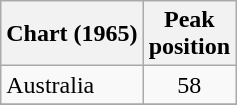<table class="wikitable">
<tr>
<th>Chart (1965)</th>
<th>Peak<br>position</th>
</tr>
<tr>
<td>Australia</td>
<td style="text-align:center;">58</td>
</tr>
<tr>
</tr>
</table>
